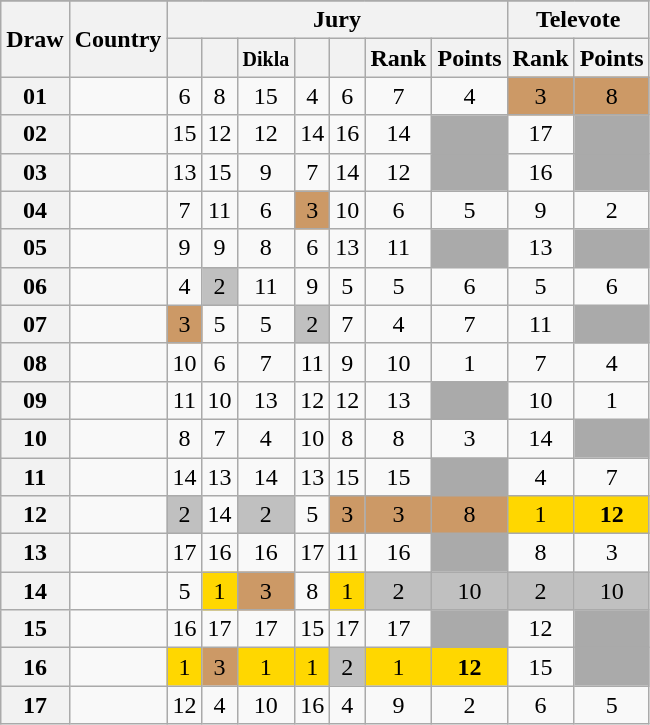<table class="sortable wikitable collapsible plainrowheaders" style="text-align:center;">
<tr>
</tr>
<tr>
<th scope="col" rowspan="2">Draw</th>
<th scope="col" rowspan="2">Country</th>
<th scope="col" colspan="7">Jury</th>
<th scope="col" colspan="2">Televote</th>
</tr>
<tr>
<th scope="col"><small></small></th>
<th scope="col"><small></small></th>
<th scope="col"><small>Dikla</small></th>
<th scope="col"><small></small></th>
<th scope="col"><small></small></th>
<th scope="col">Rank</th>
<th scope="col">Points</th>
<th scope="col">Rank</th>
<th scope="col">Points</th>
</tr>
<tr>
<th scope="row" style="text-align:center;">01</th>
<td style="text-align:left;"></td>
<td>6</td>
<td>8</td>
<td>15</td>
<td>4</td>
<td>6</td>
<td>7</td>
<td>4</td>
<td style="background:#CC9966;">3</td>
<td style="background:#CC9966;">8</td>
</tr>
<tr>
<th scope="row" style="text-align:center;">02</th>
<td style="text-align:left;"></td>
<td>15</td>
<td>12</td>
<td>12</td>
<td>14</td>
<td>16</td>
<td>14</td>
<td style="background:#AAAAAA;"></td>
<td>17</td>
<td style="background:#AAAAAA;"></td>
</tr>
<tr>
<th scope="row" style="text-align:center;">03</th>
<td style="text-align:left;"></td>
<td>13</td>
<td>15</td>
<td>9</td>
<td>7</td>
<td>14</td>
<td>12</td>
<td style="background:#AAAAAA;"></td>
<td>16</td>
<td style="background:#AAAAAA;"></td>
</tr>
<tr>
<th scope="row" style="text-align:center;">04</th>
<td style="text-align:left;"></td>
<td>7</td>
<td>11</td>
<td>6</td>
<td style="background:#CC9966;">3</td>
<td>10</td>
<td>6</td>
<td>5</td>
<td>9</td>
<td>2</td>
</tr>
<tr>
<th scope="row" style="text-align:center;">05</th>
<td style="text-align:left;"></td>
<td>9</td>
<td>9</td>
<td>8</td>
<td>6</td>
<td>13</td>
<td>11</td>
<td style="background:#AAAAAA;"></td>
<td>13</td>
<td style="background:#AAAAAA;"></td>
</tr>
<tr>
<th scope="row" style="text-align:center;">06</th>
<td style="text-align:left;"></td>
<td>4</td>
<td style="background:silver;">2</td>
<td>11</td>
<td>9</td>
<td>5</td>
<td>5</td>
<td>6</td>
<td>5</td>
<td>6</td>
</tr>
<tr>
<th scope="row" style="text-align:center;">07</th>
<td style="text-align:left;"></td>
<td style="background:#CC9966;">3</td>
<td>5</td>
<td>5</td>
<td style="background:silver;">2</td>
<td>7</td>
<td>4</td>
<td>7</td>
<td>11</td>
<td style="background:#AAAAAA;"></td>
</tr>
<tr>
<th scope="row" style="text-align:center;">08</th>
<td style="text-align:left;"></td>
<td>10</td>
<td>6</td>
<td>7</td>
<td>11</td>
<td>9</td>
<td>10</td>
<td>1</td>
<td>7</td>
<td>4</td>
</tr>
<tr>
<th scope="row" style="text-align:center;">09</th>
<td style="text-align:left;"></td>
<td>11</td>
<td>10</td>
<td>13</td>
<td>12</td>
<td>12</td>
<td>13</td>
<td style="background:#AAAAAA;"></td>
<td>10</td>
<td>1</td>
</tr>
<tr>
<th scope="row" style="text-align:center;">10</th>
<td style="text-align:left;"></td>
<td>8</td>
<td>7</td>
<td>4</td>
<td>10</td>
<td>8</td>
<td>8</td>
<td>3</td>
<td>14</td>
<td style="background:#AAAAAA;"></td>
</tr>
<tr>
<th scope="row" style="text-align:center;">11</th>
<td style="text-align:left;"></td>
<td>14</td>
<td>13</td>
<td>14</td>
<td>13</td>
<td>15</td>
<td>15</td>
<td style="background:#AAAAAA;"></td>
<td>4</td>
<td>7</td>
</tr>
<tr>
<th scope="row" style="text-align:center;">12</th>
<td style="text-align:left;"></td>
<td style="background:silver;">2</td>
<td>14</td>
<td style="background:silver;">2</td>
<td>5</td>
<td style="background:#CC9966;">3</td>
<td style="background:#CC9966;">3</td>
<td style="background:#CC9966;">8</td>
<td style="background:gold;">1</td>
<td style="background:gold;"><strong>12</strong></td>
</tr>
<tr>
<th scope="row" style="text-align:center;">13</th>
<td style="text-align:left;"></td>
<td>17</td>
<td>16</td>
<td>16</td>
<td>17</td>
<td>11</td>
<td>16</td>
<td style="background:#AAAAAA;"></td>
<td>8</td>
<td>3</td>
</tr>
<tr>
<th scope="row" style="text-align:center;">14</th>
<td style="text-align:left;"></td>
<td>5</td>
<td style="background:gold;">1</td>
<td style="background:#CC9966;">3</td>
<td>8</td>
<td style="background:gold;">1</td>
<td style="background:silver;">2</td>
<td style="background:silver;">10</td>
<td style="background:silver;">2</td>
<td style="background:silver;">10</td>
</tr>
<tr>
<th scope="row" style="text-align:center;">15</th>
<td style="text-align:left;"></td>
<td>16</td>
<td>17</td>
<td>17</td>
<td>15</td>
<td>17</td>
<td>17</td>
<td style="background:#AAAAAA;"></td>
<td>12</td>
<td style="background:#AAAAAA;"></td>
</tr>
<tr>
<th scope="row" style="text-align:center;">16</th>
<td style="text-align:left;"></td>
<td style="background:gold;">1</td>
<td style="background:#CC9966;">3</td>
<td style="background:gold;">1</td>
<td style="background:gold;">1</td>
<td style="background:silver;">2</td>
<td style="background:gold;">1</td>
<td style="background:gold;"><strong>12</strong></td>
<td>15</td>
<td style="background:#AAAAAA;"></td>
</tr>
<tr>
<th scope="row" style="text-align:center;">17</th>
<td style="text-align:left;"></td>
<td>12</td>
<td>4</td>
<td>10</td>
<td>16</td>
<td>4</td>
<td>9</td>
<td>2</td>
<td>6</td>
<td>5</td>
</tr>
</table>
